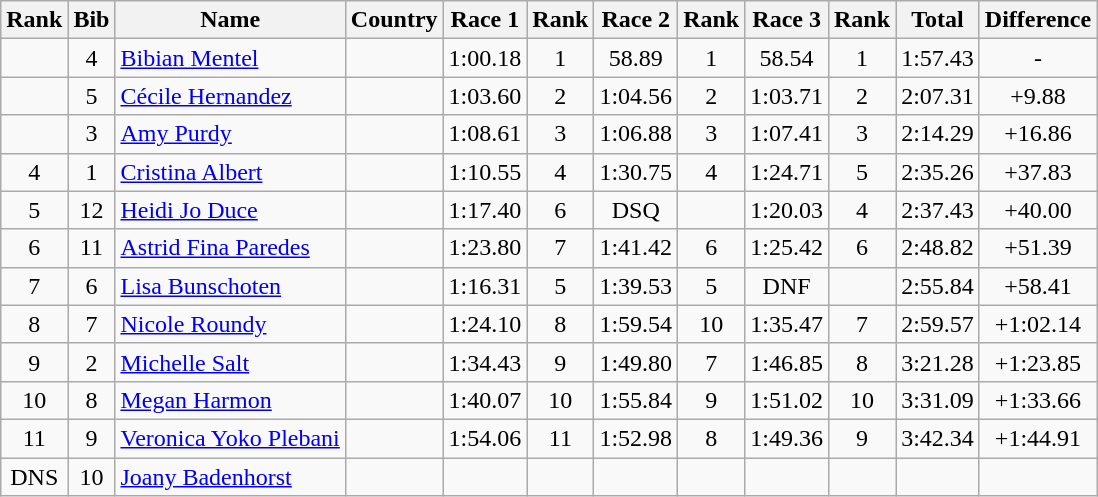<table class="wikitable sortable" style="text-align:center">
<tr>
<th>Rank</th>
<th>Bib</th>
<th>Name</th>
<th>Country</th>
<th>Race 1</th>
<th>Rank</th>
<th>Race 2</th>
<th>Rank</th>
<th>Race 3</th>
<th>Rank</th>
<th>Total</th>
<th>Difference</th>
</tr>
<tr>
<td></td>
<td>4</td>
<td align=left><a href='#'>Bibian Mentel</a></td>
<td align=left></td>
<td>1:00.18</td>
<td>1</td>
<td>58.89</td>
<td>1</td>
<td>58.54</td>
<td>1</td>
<td>1:57.43</td>
<td>-</td>
</tr>
<tr>
<td></td>
<td>5</td>
<td align=left><a href='#'>Cécile Hernandez</a></td>
<td align=left></td>
<td>1:03.60</td>
<td>2</td>
<td>1:04.56</td>
<td>2</td>
<td>1:03.71</td>
<td>2</td>
<td>2:07.31</td>
<td>+9.88</td>
</tr>
<tr>
<td></td>
<td>3</td>
<td align=left><a href='#'>Amy Purdy</a></td>
<td align=left></td>
<td>1:08.61</td>
<td>3</td>
<td>1:06.88</td>
<td>3</td>
<td>1:07.41</td>
<td>3</td>
<td>2:14.29</td>
<td>+16.86</td>
</tr>
<tr>
<td>4</td>
<td>1</td>
<td align=left><a href='#'>Cristina Albert</a></td>
<td align=left></td>
<td>1:10.55</td>
<td>4</td>
<td>1:30.75</td>
<td>4</td>
<td>1:24.71</td>
<td>5</td>
<td>2:35.26</td>
<td>+37.83</td>
</tr>
<tr>
<td>5</td>
<td>12</td>
<td align=left><a href='#'>Heidi Jo Duce</a></td>
<td align=left></td>
<td>1:17.40</td>
<td>6</td>
<td>DSQ</td>
<td></td>
<td>1:20.03</td>
<td>4</td>
<td>2:37.43</td>
<td>+40.00</td>
</tr>
<tr>
<td>6</td>
<td>11</td>
<td align=left><a href='#'>Astrid Fina Paredes</a></td>
<td align=left></td>
<td>1:23.80</td>
<td>7</td>
<td>1:41.42</td>
<td>6</td>
<td>1:25.42</td>
<td>6</td>
<td>2:48.82</td>
<td>+51.39</td>
</tr>
<tr>
<td>7</td>
<td>6</td>
<td align=left><a href='#'>Lisa Bunschoten</a></td>
<td align=left></td>
<td>1:16.31</td>
<td>5</td>
<td>1:39.53</td>
<td>5</td>
<td>DNF</td>
<td></td>
<td>2:55.84</td>
<td>+58.41</td>
</tr>
<tr>
<td>8</td>
<td>7</td>
<td align=left><a href='#'>Nicole Roundy</a></td>
<td align=left></td>
<td>1:24.10</td>
<td>8</td>
<td>1:59.54</td>
<td>10</td>
<td>1:35.47</td>
<td>7</td>
<td>2:59.57</td>
<td>+1:02.14</td>
</tr>
<tr>
<td>9</td>
<td>2</td>
<td align=left><a href='#'>Michelle Salt</a></td>
<td align=left></td>
<td>1:34.43</td>
<td>9</td>
<td>1:49.80</td>
<td>7</td>
<td>1:46.85</td>
<td>8</td>
<td>3:21.28</td>
<td>+1:23.85</td>
</tr>
<tr>
<td>10</td>
<td>8</td>
<td align=left><a href='#'>Megan Harmon</a></td>
<td align=left></td>
<td>1:40.07</td>
<td>10</td>
<td>1:55.84</td>
<td>9</td>
<td>1:51.02</td>
<td>10</td>
<td>3:31.09</td>
<td>+1:33.66</td>
</tr>
<tr>
<td>11</td>
<td>9</td>
<td align=left><a href='#'>Veronica Yoko Plebani</a></td>
<td align=left></td>
<td>1:54.06</td>
<td>11</td>
<td>1:52.98</td>
<td>8</td>
<td>1:49.36</td>
<td>9</td>
<td>3:42.34</td>
<td>+1:44.91</td>
</tr>
<tr>
<td>DNS</td>
<td>10</td>
<td align=left><a href='#'>Joany Badenhorst</a></td>
<td align=left></td>
<td></td>
<td></td>
<td></td>
<td></td>
<td></td>
<td></td>
<td></td>
<td></td>
</tr>
</table>
